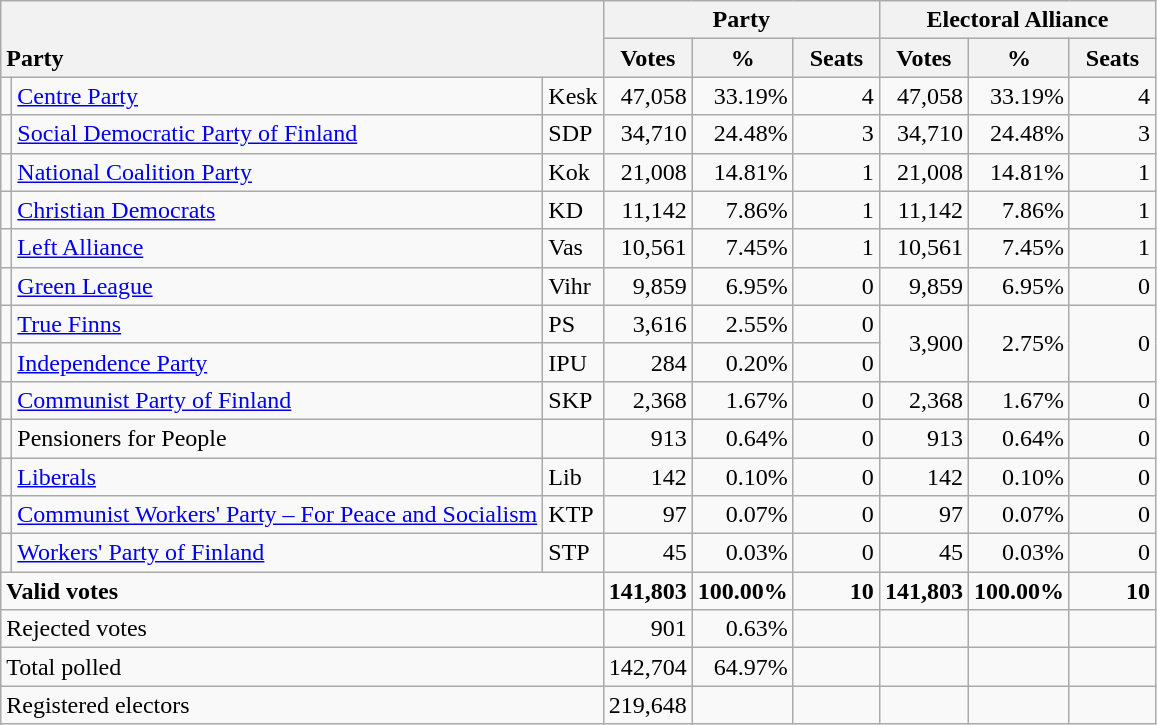<table class="wikitable" border="1" style="text-align:right;">
<tr>
<th style="text-align:left;" valign=bottom rowspan=2 colspan=3>Party</th>
<th colspan=3>Party</th>
<th colspan=3>Electoral Alliance</th>
</tr>
<tr>
<th align=center valign=bottom width="50">Votes</th>
<th align=center valign=bottom width="50">%</th>
<th align=center valign=bottom width="50">Seats</th>
<th align=center valign=bottom width="50">Votes</th>
<th align=center valign=bottom width="50">%</th>
<th align=center valign=bottom width="50">Seats</th>
</tr>
<tr>
<td></td>
<td align=left><a href='#'>Centre Party</a></td>
<td align=left>Kesk</td>
<td>47,058</td>
<td>33.19%</td>
<td>4</td>
<td>47,058</td>
<td>33.19%</td>
<td>4</td>
</tr>
<tr>
<td></td>
<td align=left style="white-space: nowrap;"><a href='#'>Social Democratic Party of Finland</a></td>
<td align=left>SDP</td>
<td>34,710</td>
<td>24.48%</td>
<td>3</td>
<td>34,710</td>
<td>24.48%</td>
<td>3</td>
</tr>
<tr>
<td></td>
<td align=left><a href='#'>National Coalition Party</a></td>
<td align=left>Kok</td>
<td>21,008</td>
<td>14.81%</td>
<td>1</td>
<td>21,008</td>
<td>14.81%</td>
<td>1</td>
</tr>
<tr>
<td></td>
<td align=left><a href='#'>Christian Democrats</a></td>
<td align=left>KD</td>
<td>11,142</td>
<td>7.86%</td>
<td>1</td>
<td>11,142</td>
<td>7.86%</td>
<td>1</td>
</tr>
<tr>
<td></td>
<td align=left><a href='#'>Left Alliance</a></td>
<td align=left>Vas</td>
<td>10,561</td>
<td>7.45%</td>
<td>1</td>
<td>10,561</td>
<td>7.45%</td>
<td>1</td>
</tr>
<tr>
<td></td>
<td align=left><a href='#'>Green League</a></td>
<td align=left>Vihr</td>
<td>9,859</td>
<td>6.95%</td>
<td>0</td>
<td>9,859</td>
<td>6.95%</td>
<td>0</td>
</tr>
<tr>
<td></td>
<td align=left><a href='#'>True Finns</a></td>
<td align=left>PS</td>
<td>3,616</td>
<td>2.55%</td>
<td>0</td>
<td rowspan=2>3,900</td>
<td rowspan=2>2.75%</td>
<td rowspan=2>0</td>
</tr>
<tr>
<td></td>
<td align=left><a href='#'>Independence Party</a></td>
<td align=left>IPU</td>
<td>284</td>
<td>0.20%</td>
<td>0</td>
</tr>
<tr>
<td></td>
<td align=left><a href='#'>Communist Party of Finland</a></td>
<td align=left>SKP</td>
<td>2,368</td>
<td>1.67%</td>
<td>0</td>
<td>2,368</td>
<td>1.67%</td>
<td>0</td>
</tr>
<tr>
<td></td>
<td align=left>Pensioners for People</td>
<td align=left></td>
<td>913</td>
<td>0.64%</td>
<td>0</td>
<td>913</td>
<td>0.64%</td>
<td>0</td>
</tr>
<tr>
<td></td>
<td align=left><a href='#'>Liberals</a></td>
<td align=left>Lib</td>
<td>142</td>
<td>0.10%</td>
<td>0</td>
<td>142</td>
<td>0.10%</td>
<td>0</td>
</tr>
<tr>
<td></td>
<td align=left><a href='#'>Communist Workers' Party – For Peace and Socialism</a></td>
<td align=left>KTP</td>
<td>97</td>
<td>0.07%</td>
<td>0</td>
<td>97</td>
<td>0.07%</td>
<td>0</td>
</tr>
<tr>
<td></td>
<td align=left><a href='#'>Workers' Party of Finland</a></td>
<td align=left>STP</td>
<td>45</td>
<td>0.03%</td>
<td>0</td>
<td>45</td>
<td>0.03%</td>
<td>0</td>
</tr>
<tr style="font-weight:bold">
<td align=left colspan=3>Valid votes</td>
<td>141,803</td>
<td>100.00%</td>
<td>10</td>
<td>141,803</td>
<td>100.00%</td>
<td>10</td>
</tr>
<tr>
<td align=left colspan=3>Rejected votes</td>
<td>901</td>
<td>0.63%</td>
<td></td>
<td></td>
<td></td>
<td></td>
</tr>
<tr>
<td align=left colspan=3>Total polled</td>
<td>142,704</td>
<td>64.97%</td>
<td></td>
<td></td>
<td></td>
<td></td>
</tr>
<tr>
<td align=left colspan=3>Registered electors</td>
<td>219,648</td>
<td></td>
<td></td>
<td></td>
<td></td>
<td></td>
</tr>
</table>
